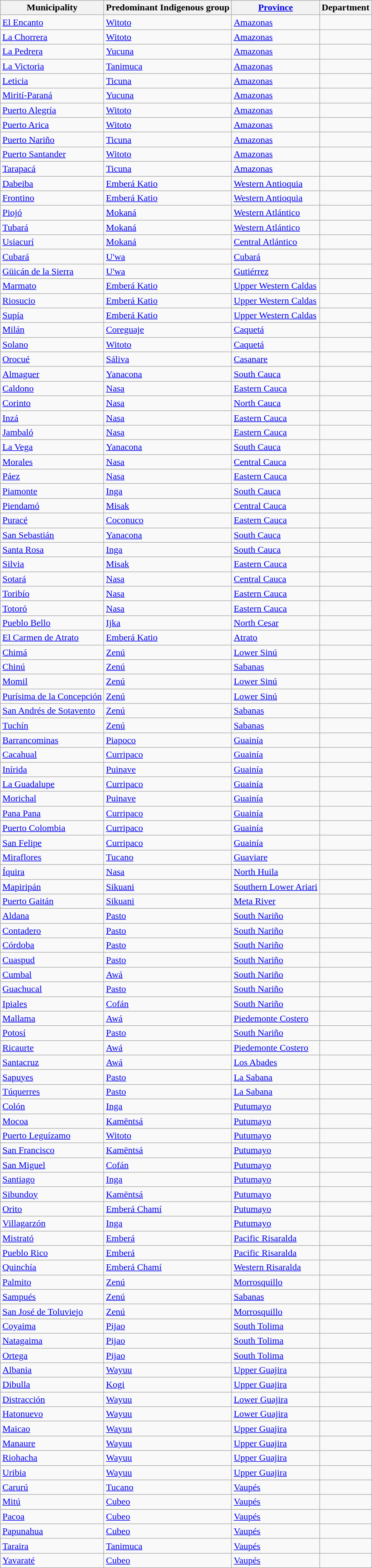<table class="wikitable sortable mw-collapsible mw-collapsed">
<tr>
<th>Municipality</th>
<th>Predominant Indigenous group</th>
<th><a href='#'>Province</a></th>
<th>Department</th>
</tr>
<tr>
<td><a href='#'>El Encanto</a></td>
<td><a href='#'>Witoto</a></td>
<td><a href='#'>Amazonas</a></td>
<td></td>
</tr>
<tr>
<td><a href='#'>La Chorrera</a></td>
<td><a href='#'>Witoto</a></td>
<td><a href='#'>Amazonas</a></td>
<td></td>
</tr>
<tr>
<td><a href='#'>La Pedrera</a></td>
<td><a href='#'>Yucuna</a></td>
<td><a href='#'>Amazonas</a></td>
<td></td>
</tr>
<tr>
<td><a href='#'>La Victoria</a></td>
<td><a href='#'>Tanimuca</a></td>
<td><a href='#'>Amazonas</a></td>
<td></td>
</tr>
<tr>
<td><a href='#'>Leticia</a></td>
<td><a href='#'>Ticuna</a></td>
<td><a href='#'>Amazonas</a></td>
<td></td>
</tr>
<tr>
<td><a href='#'>Mirití-Paraná</a></td>
<td><a href='#'>Yucuna</a></td>
<td><a href='#'>Amazonas</a></td>
<td></td>
</tr>
<tr>
<td><a href='#'>Puerto Alegría</a></td>
<td><a href='#'>Witoto</a></td>
<td><a href='#'>Amazonas</a></td>
<td></td>
</tr>
<tr>
<td><a href='#'>Puerto Arica</a></td>
<td><a href='#'>Witoto</a></td>
<td><a href='#'>Amazonas</a></td>
<td></td>
</tr>
<tr>
<td><a href='#'>Puerto Nariño</a></td>
<td><a href='#'>Ticuna</a></td>
<td><a href='#'>Amazonas</a></td>
<td></td>
</tr>
<tr>
<td><a href='#'>Puerto Santander</a></td>
<td><a href='#'>Witoto</a></td>
<td><a href='#'>Amazonas</a></td>
<td></td>
</tr>
<tr>
<td><a href='#'>Tarapacá</a></td>
<td><a href='#'>Ticuna</a></td>
<td><a href='#'>Amazonas</a></td>
<td></td>
</tr>
<tr>
<td><a href='#'>Dabeiba</a></td>
<td><a href='#'>Emberá Katio</a></td>
<td><a href='#'>Western Antioquia</a></td>
<td></td>
</tr>
<tr>
<td><a href='#'>Frontino</a></td>
<td><a href='#'>Emberá Katio</a></td>
<td><a href='#'>Western Antioquia</a></td>
<td></td>
</tr>
<tr>
<td><a href='#'>Piojó</a></td>
<td><a href='#'>Mokaná</a></td>
<td><a href='#'>Western Atlántico</a></td>
<td></td>
</tr>
<tr>
<td><a href='#'>Tubará</a></td>
<td><a href='#'>Mokaná</a></td>
<td><a href='#'>Western Atlántico</a></td>
<td></td>
</tr>
<tr>
<td><a href='#'>Usiacurí</a></td>
<td><a href='#'>Mokaná</a></td>
<td><a href='#'>Central Atlántico</a></td>
<td></td>
</tr>
<tr>
<td><a href='#'>Cubará</a></td>
<td><a href='#'>U'wa</a></td>
<td><a href='#'>Cubará</a></td>
<td></td>
</tr>
<tr>
<td><a href='#'>Güicán de la Sierra</a></td>
<td><a href='#'>U'wa</a></td>
<td><a href='#'>Gutiérrez</a></td>
<td></td>
</tr>
<tr>
<td><a href='#'>Marmato</a></td>
<td><a href='#'>Emberá Katio</a></td>
<td><a href='#'>Upper Western Caldas</a></td>
<td></td>
</tr>
<tr>
<td><a href='#'>Riosucio</a></td>
<td><a href='#'>Emberá Katio</a></td>
<td><a href='#'>Upper Western Caldas</a></td>
<td></td>
</tr>
<tr>
<td><a href='#'>Supía</a></td>
<td><a href='#'>Emberá Katio</a></td>
<td><a href='#'>Upper Western Caldas</a></td>
<td></td>
</tr>
<tr>
<td><a href='#'>Milán</a></td>
<td><a href='#'>Coreguaje</a></td>
<td><a href='#'>Caquetá</a></td>
<td></td>
</tr>
<tr>
<td><a href='#'>Solano</a></td>
<td><a href='#'>Witoto</a></td>
<td><a href='#'>Caquetá</a></td>
<td></td>
</tr>
<tr>
<td><a href='#'>Orocué</a></td>
<td><a href='#'>Sáliva</a></td>
<td><a href='#'>Casanare</a></td>
<td></td>
</tr>
<tr>
<td><a href='#'>Almaguer</a></td>
<td><a href='#'>Yanacona</a></td>
<td><a href='#'>South Cauca</a></td>
<td></td>
</tr>
<tr>
<td><a href='#'>Caldono</a></td>
<td><a href='#'>Nasa</a></td>
<td><a href='#'>Eastern Cauca</a></td>
<td></td>
</tr>
<tr>
<td><a href='#'>Corinto</a></td>
<td><a href='#'>Nasa</a></td>
<td><a href='#'>North Cauca</a></td>
<td></td>
</tr>
<tr>
<td><a href='#'>Inzá</a></td>
<td><a href='#'>Nasa</a></td>
<td><a href='#'>Eastern Cauca</a></td>
<td></td>
</tr>
<tr>
<td><a href='#'>Jambaló</a></td>
<td><a href='#'>Nasa</a></td>
<td><a href='#'>Eastern Cauca</a></td>
<td></td>
</tr>
<tr>
<td><a href='#'>La Vega</a></td>
<td><a href='#'>Yanacona</a></td>
<td><a href='#'>South Cauca</a></td>
<td></td>
</tr>
<tr>
<td><a href='#'>Morales</a></td>
<td><a href='#'>Nasa</a></td>
<td><a href='#'>Central Cauca</a></td>
<td></td>
</tr>
<tr>
<td><a href='#'>Páez</a></td>
<td><a href='#'>Nasa</a></td>
<td><a href='#'>Eastern Cauca</a></td>
<td></td>
</tr>
<tr>
<td><a href='#'>Piamonte</a></td>
<td><a href='#'>Inga</a></td>
<td><a href='#'>South Cauca</a></td>
<td></td>
</tr>
<tr>
<td><a href='#'>Piendamó</a></td>
<td><a href='#'>Misak</a></td>
<td><a href='#'>Central Cauca</a></td>
<td></td>
</tr>
<tr>
<td><a href='#'>Puracé</a></td>
<td><a href='#'>Coconuco</a></td>
<td><a href='#'>Eastern Cauca</a></td>
<td></td>
</tr>
<tr>
<td><a href='#'>San Sebastián</a></td>
<td><a href='#'>Yanacona</a></td>
<td><a href='#'>South Cauca</a></td>
<td></td>
</tr>
<tr>
<td><a href='#'>Santa Rosa</a></td>
<td><a href='#'>Inga</a></td>
<td><a href='#'>South Cauca</a></td>
<td></td>
</tr>
<tr>
<td><a href='#'>Silvia</a></td>
<td><a href='#'>Misak</a></td>
<td><a href='#'>Eastern Cauca</a></td>
<td></td>
</tr>
<tr>
<td><a href='#'>Sotará</a></td>
<td><a href='#'>Nasa</a></td>
<td><a href='#'>Central Cauca</a></td>
<td></td>
</tr>
<tr>
<td><a href='#'>Toribío</a></td>
<td><a href='#'>Nasa</a></td>
<td><a href='#'>Eastern Cauca</a></td>
<td></td>
</tr>
<tr>
<td><a href='#'>Totoró</a></td>
<td><a href='#'>Nasa</a></td>
<td><a href='#'>Eastern Cauca</a></td>
<td></td>
</tr>
<tr>
<td><a href='#'>Pueblo Bello</a></td>
<td><a href='#'>Ijka</a></td>
<td><a href='#'>North Cesar</a></td>
<td></td>
</tr>
<tr>
<td><a href='#'>El Carmen de Atrato</a></td>
<td><a href='#'>Emberá Katio</a></td>
<td><a href='#'>Atrato</a></td>
<td></td>
</tr>
<tr>
<td><a href='#'>Chimá</a></td>
<td><a href='#'>Zenú</a></td>
<td><a href='#'>Lower Sinú</a></td>
<td></td>
</tr>
<tr>
<td><a href='#'>Chinú</a></td>
<td><a href='#'>Zenú</a></td>
<td><a href='#'>Sabanas</a></td>
<td></td>
</tr>
<tr>
<td><a href='#'>Momil</a></td>
<td><a href='#'>Zenú</a></td>
<td><a href='#'>Lower Sinú</a></td>
<td></td>
</tr>
<tr>
<td><a href='#'>Purísima de la Concepción</a></td>
<td><a href='#'>Zenú</a></td>
<td><a href='#'>Lower Sinú</a></td>
<td></td>
</tr>
<tr>
<td><a href='#'>San Andrés de Sotavento</a></td>
<td><a href='#'>Zenú</a></td>
<td><a href='#'>Sabanas</a></td>
<td></td>
</tr>
<tr>
<td><a href='#'>Tuchín</a></td>
<td><a href='#'>Zenú</a></td>
<td><a href='#'>Sabanas</a></td>
<td></td>
</tr>
<tr>
<td><a href='#'>Barrancominas</a></td>
<td><a href='#'>Piapoco</a></td>
<td><a href='#'>Guainía</a></td>
<td></td>
</tr>
<tr>
<td><a href='#'>Cacahual</a></td>
<td><a href='#'>Curripaco</a></td>
<td><a href='#'>Guainía</a></td>
<td></td>
</tr>
<tr>
<td><a href='#'>Inírida</a></td>
<td><a href='#'>Puinave</a></td>
<td><a href='#'>Guainía</a></td>
<td></td>
</tr>
<tr>
<td><a href='#'>La Guadalupe</a></td>
<td><a href='#'>Curripaco</a></td>
<td><a href='#'>Guainía</a></td>
<td></td>
</tr>
<tr>
<td><a href='#'>Morichal</a></td>
<td><a href='#'>Puinave</a></td>
<td><a href='#'>Guainía</a></td>
<td></td>
</tr>
<tr>
<td><a href='#'>Pana Pana</a></td>
<td><a href='#'>Curripaco</a></td>
<td><a href='#'>Guainía</a></td>
<td></td>
</tr>
<tr>
<td><a href='#'>Puerto Colombia</a></td>
<td><a href='#'>Curripaco</a></td>
<td><a href='#'>Guainía</a></td>
<td></td>
</tr>
<tr>
<td><a href='#'>San Felipe</a></td>
<td><a href='#'>Curripaco</a></td>
<td><a href='#'>Guainía</a></td>
<td></td>
</tr>
<tr>
<td><a href='#'>Miraflores</a></td>
<td><a href='#'>Tucano</a></td>
<td><a href='#'>Guaviare</a></td>
<td></td>
</tr>
<tr>
<td><a href='#'>Íquira</a></td>
<td><a href='#'>Nasa</a></td>
<td><a href='#'>North Huila</a></td>
<td></td>
</tr>
<tr>
<td><a href='#'>Mapiripán</a></td>
<td><a href='#'>Sikuani</a></td>
<td><a href='#'>Southern Lower Ariari</a></td>
<td></td>
</tr>
<tr>
<td><a href='#'>Puerto Gaitán</a></td>
<td><a href='#'>Sikuani</a></td>
<td><a href='#'>Meta River</a></td>
<td></td>
</tr>
<tr>
<td><a href='#'>Aldana</a></td>
<td><a href='#'>Pasto</a></td>
<td><a href='#'>South Nariño</a></td>
<td></td>
</tr>
<tr>
<td><a href='#'>Contadero</a></td>
<td><a href='#'>Pasto</a></td>
<td><a href='#'>South Nariño</a></td>
<td></td>
</tr>
<tr>
<td><a href='#'>Córdoba</a></td>
<td><a href='#'>Pasto</a></td>
<td><a href='#'>South Nariño</a></td>
<td></td>
</tr>
<tr>
<td><a href='#'>Cuaspud</a></td>
<td><a href='#'>Pasto</a></td>
<td><a href='#'>South Nariño</a></td>
<td></td>
</tr>
<tr>
<td><a href='#'>Cumbal</a></td>
<td><a href='#'>Awá</a></td>
<td><a href='#'>South Nariño</a></td>
<td></td>
</tr>
<tr>
<td><a href='#'>Guachucal</a></td>
<td><a href='#'>Pasto</a></td>
<td><a href='#'>South Nariño</a></td>
<td></td>
</tr>
<tr>
<td><a href='#'>Ipiales</a></td>
<td><a href='#'>Cofán</a></td>
<td><a href='#'>South Nariño</a></td>
<td></td>
</tr>
<tr>
<td><a href='#'>Mallama</a></td>
<td><a href='#'>Awá</a></td>
<td><a href='#'>Piedemonte Costero</a></td>
<td></td>
</tr>
<tr>
<td><a href='#'>Potosí</a></td>
<td><a href='#'>Pasto</a></td>
<td><a href='#'>South Nariño</a></td>
<td></td>
</tr>
<tr>
<td><a href='#'>Ricaurte</a></td>
<td><a href='#'>Awá</a></td>
<td><a href='#'>Piedemonte Costero</a></td>
<td></td>
</tr>
<tr>
<td><a href='#'>Santacruz</a></td>
<td><a href='#'>Awá</a></td>
<td><a href='#'>Los Abades</a></td>
<td></td>
</tr>
<tr>
<td><a href='#'>Sapuyes</a></td>
<td><a href='#'>Pasto</a></td>
<td><a href='#'>La Sabana</a></td>
<td></td>
</tr>
<tr>
<td><a href='#'>Túquerres</a></td>
<td><a href='#'>Pasto</a></td>
<td><a href='#'>La Sabana</a></td>
<td></td>
</tr>
<tr>
<td><a href='#'>Colón</a></td>
<td><a href='#'>Inga</a></td>
<td><a href='#'>Putumayo</a></td>
<td></td>
</tr>
<tr>
<td><a href='#'>Mocoa</a></td>
<td><a href='#'>Kamëntsá</a></td>
<td><a href='#'>Putumayo</a></td>
<td></td>
</tr>
<tr>
<td><a href='#'>Puerto Leguízamo</a></td>
<td><a href='#'>Witoto</a></td>
<td><a href='#'>Putumayo</a></td>
<td></td>
</tr>
<tr>
<td><a href='#'>San Francisco</a></td>
<td><a href='#'>Kamëntsá</a></td>
<td><a href='#'>Putumayo</a></td>
<td></td>
</tr>
<tr>
<td><a href='#'>San Miguel</a></td>
<td><a href='#'>Cofán</a></td>
<td><a href='#'>Putumayo</a></td>
<td></td>
</tr>
<tr>
<td><a href='#'>Santiago</a></td>
<td><a href='#'>Inga</a></td>
<td><a href='#'>Putumayo</a></td>
<td></td>
</tr>
<tr>
<td><a href='#'>Sibundoy</a></td>
<td><a href='#'>Kamëntsá</a></td>
<td><a href='#'>Putumayo</a></td>
<td></td>
</tr>
<tr>
<td><a href='#'>Orito</a></td>
<td><a href='#'>Emberá Chamí</a></td>
<td><a href='#'>Putumayo</a></td>
<td></td>
</tr>
<tr>
<td><a href='#'>Villagarzón</a></td>
<td><a href='#'>Inga</a></td>
<td><a href='#'>Putumayo</a></td>
<td></td>
</tr>
<tr>
<td><a href='#'>Mistrató</a></td>
<td><a href='#'>Emberá</a></td>
<td><a href='#'>Pacific Risaralda</a></td>
<td></td>
</tr>
<tr>
<td><a href='#'>Pueblo Rico</a></td>
<td><a href='#'>Emberá</a></td>
<td><a href='#'>Pacific Risaralda</a></td>
<td></td>
</tr>
<tr>
<td><a href='#'>Quinchía</a></td>
<td><a href='#'>Emberá Chamí</a></td>
<td><a href='#'>Western Risaralda</a></td>
<td></td>
</tr>
<tr>
<td><a href='#'>Palmito</a></td>
<td><a href='#'>Zenú</a></td>
<td><a href='#'>Morrosquillo</a></td>
<td></td>
</tr>
<tr>
<td><a href='#'>Sampués</a></td>
<td><a href='#'>Zenú</a></td>
<td><a href='#'>Sabanas</a></td>
<td></td>
</tr>
<tr>
<td><a href='#'>San José de Toluviejo</a></td>
<td><a href='#'>Zenú</a></td>
<td><a href='#'>Morrosquillo</a></td>
<td></td>
</tr>
<tr>
<td><a href='#'>Coyaima</a></td>
<td><a href='#'>Pijao</a></td>
<td><a href='#'>South Tolima</a></td>
<td></td>
</tr>
<tr>
<td><a href='#'>Natagaima</a></td>
<td><a href='#'>Pijao</a></td>
<td><a href='#'>South Tolima</a></td>
<td></td>
</tr>
<tr>
<td><a href='#'>Ortega</a></td>
<td><a href='#'>Pijao</a></td>
<td><a href='#'>South Tolima</a></td>
<td></td>
</tr>
<tr>
<td><a href='#'>Albania</a></td>
<td><a href='#'>Wayuu</a></td>
<td><a href='#'>Upper Guajira</a></td>
<td></td>
</tr>
<tr>
<td><a href='#'>Dibulla</a></td>
<td><a href='#'>Kogi</a></td>
<td><a href='#'>Upper Guajira</a></td>
<td></td>
</tr>
<tr>
<td><a href='#'>Distracción</a></td>
<td><a href='#'>Wayuu</a></td>
<td><a href='#'>Lower Guajira</a></td>
<td></td>
</tr>
<tr>
<td><a href='#'>Hatonuevo</a></td>
<td><a href='#'>Wayuu</a></td>
<td><a href='#'>Lower Guajira</a></td>
<td></td>
</tr>
<tr>
<td><a href='#'>Maicao</a></td>
<td><a href='#'>Wayuu</a></td>
<td><a href='#'>Upper Guajira</a></td>
<td></td>
</tr>
<tr>
<td><a href='#'>Manaure</a></td>
<td><a href='#'>Wayuu</a></td>
<td><a href='#'>Upper Guajira</a></td>
<td></td>
</tr>
<tr>
<td><a href='#'>Riohacha</a></td>
<td><a href='#'>Wayuu</a></td>
<td><a href='#'>Upper Guajira</a></td>
<td></td>
</tr>
<tr>
<td><a href='#'>Uribia</a></td>
<td><a href='#'>Wayuu</a></td>
<td><a href='#'>Upper Guajira</a></td>
<td></td>
</tr>
<tr>
<td><a href='#'>Carurú</a></td>
<td><a href='#'>Tucano</a></td>
<td><a href='#'>Vaupés</a></td>
<td></td>
</tr>
<tr>
<td><a href='#'>Mitú</a></td>
<td><a href='#'>Cubeo</a></td>
<td><a href='#'>Vaupés</a></td>
<td></td>
</tr>
<tr>
<td><a href='#'>Pacoa</a></td>
<td><a href='#'>Cubeo</a></td>
<td><a href='#'>Vaupés</a></td>
<td></td>
</tr>
<tr>
<td><a href='#'>Papunahua</a></td>
<td><a href='#'>Cubeo</a></td>
<td><a href='#'>Vaupés</a></td>
<td></td>
</tr>
<tr>
<td><a href='#'>Taraira</a></td>
<td><a href='#'>Tanimuca</a></td>
<td><a href='#'>Vaupés</a></td>
<td></td>
</tr>
<tr>
<td><a href='#'>Yavaraté</a></td>
<td><a href='#'>Cubeo</a></td>
<td><a href='#'>Vaupés</a></td>
<td></td>
</tr>
</table>
